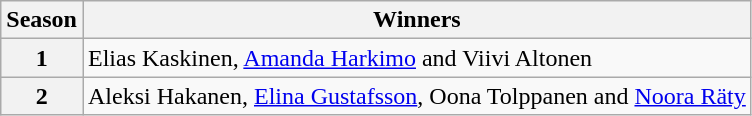<table Class="wikitable">
<tr>
<th>Season</th>
<th>Winners</th>
</tr>
<tr>
<th>1</th>
<td>Elias Kaskinen, <a href='#'>Amanda Harkimo</a> and Viivi Altonen</td>
</tr>
<tr>
<th>2</th>
<td>Aleksi Hakanen, <a href='#'>Elina Gustafsson</a>, Oona Tolppanen and <a href='#'>Noora Räty</a></td>
</tr>
</table>
